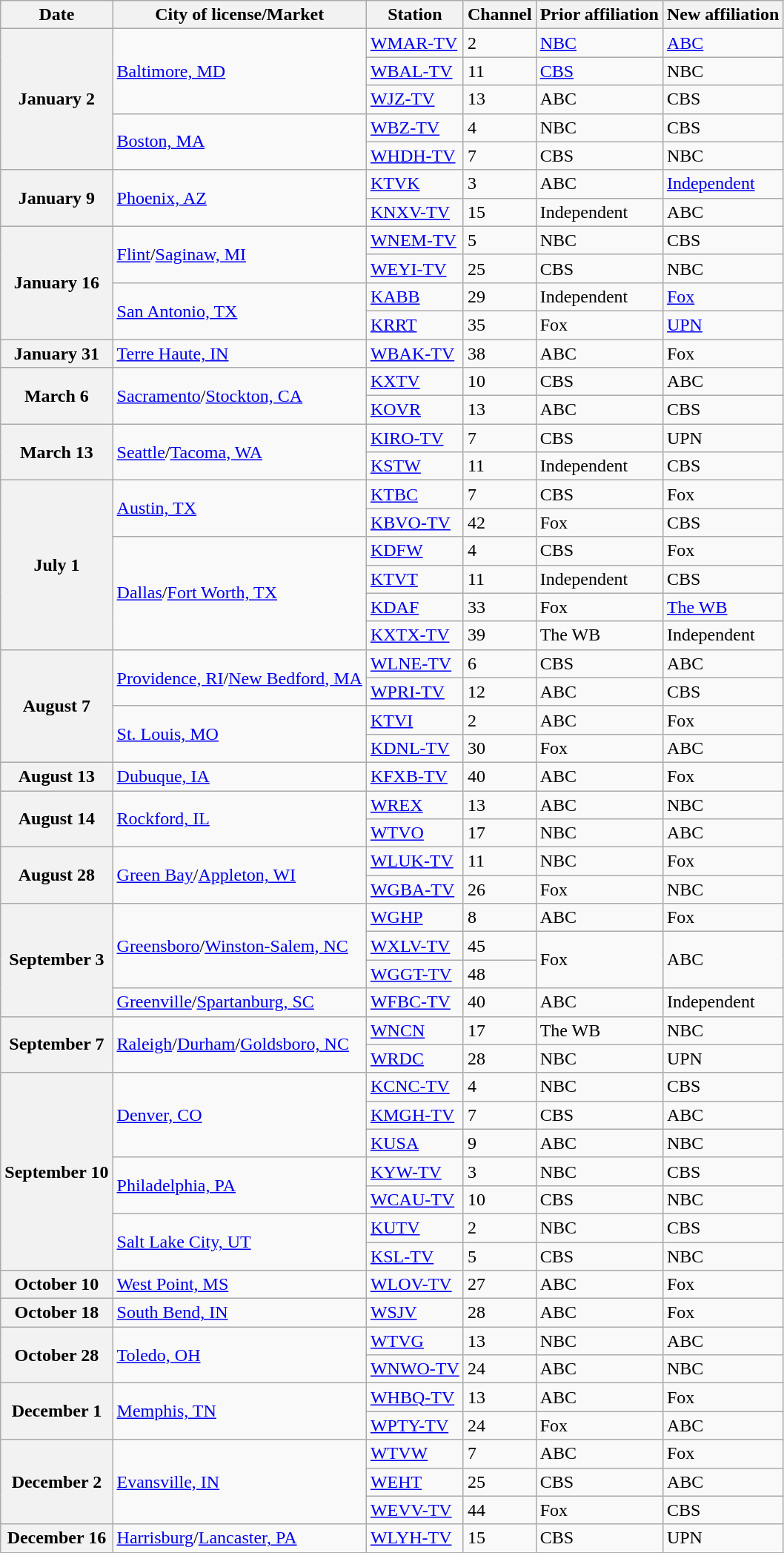<table class="wikitable">
<tr>
<th>Date</th>
<th>City of license/Market</th>
<th>Station</th>
<th>Channel</th>
<th>Prior affiliation</th>
<th>New affiliation</th>
</tr>
<tr>
<th rowspan="5">January 2</th>
<td rowspan="3"><a href='#'>Baltimore, MD</a></td>
<td><a href='#'>WMAR-TV</a></td>
<td>2</td>
<td><a href='#'>NBC</a></td>
<td><a href='#'>ABC</a></td>
</tr>
<tr>
<td><a href='#'>WBAL-TV</a></td>
<td>11</td>
<td><a href='#'>CBS</a></td>
<td>NBC</td>
</tr>
<tr>
<td><a href='#'>WJZ-TV</a></td>
<td>13</td>
<td>ABC</td>
<td>CBS</td>
</tr>
<tr>
<td rowspan="2"><a href='#'>Boston, MA</a></td>
<td><a href='#'>WBZ-TV</a></td>
<td>4</td>
<td>NBC</td>
<td>CBS</td>
</tr>
<tr>
<td><a href='#'>WHDH-TV</a></td>
<td>7</td>
<td>CBS</td>
<td>NBC</td>
</tr>
<tr>
<th rowspan="2">January 9</th>
<td rowspan="2"><a href='#'>Phoenix, AZ</a></td>
<td><a href='#'>KTVK</a></td>
<td>3</td>
<td>ABC</td>
<td><a href='#'>Independent</a></td>
</tr>
<tr>
<td><a href='#'>KNXV-TV</a></td>
<td>15</td>
<td>Independent</td>
<td>ABC</td>
</tr>
<tr>
<th rowspan="4">January 16</th>
<td rowspan="2"><a href='#'>Flint</a>/<a href='#'>Saginaw, MI</a></td>
<td><a href='#'>WNEM-TV</a></td>
<td>5</td>
<td>NBC</td>
<td>CBS</td>
</tr>
<tr>
<td><a href='#'>WEYI-TV</a></td>
<td>25</td>
<td>CBS</td>
<td>NBC</td>
</tr>
<tr>
<td rowspan="2"><a href='#'>San Antonio, TX</a></td>
<td><a href='#'>KABB</a></td>
<td>29</td>
<td>Independent</td>
<td><a href='#'>Fox</a></td>
</tr>
<tr>
<td><a href='#'>KRRT</a></td>
<td>35</td>
<td>Fox</td>
<td><a href='#'>UPN</a></td>
</tr>
<tr>
<th>January 31</th>
<td><a href='#'>Terre Haute, IN</a></td>
<td><a href='#'>WBAK-TV</a></td>
<td>38</td>
<td>ABC</td>
<td>Fox</td>
</tr>
<tr>
<th rowspan="2">March 6</th>
<td rowspan="2"><a href='#'>Sacramento</a>/<a href='#'>Stockton, CA</a></td>
<td><a href='#'>KXTV</a></td>
<td>10</td>
<td>CBS</td>
<td>ABC</td>
</tr>
<tr>
<td><a href='#'>KOVR</a></td>
<td>13</td>
<td>ABC</td>
<td>CBS</td>
</tr>
<tr>
<th rowspan="2">March 13</th>
<td rowspan="2"><a href='#'>Seattle</a>/<a href='#'>Tacoma, WA</a></td>
<td><a href='#'>KIRO-TV</a></td>
<td>7</td>
<td>CBS</td>
<td>UPN</td>
</tr>
<tr>
<td><a href='#'>KSTW</a></td>
<td>11</td>
<td>Independent</td>
<td>CBS</td>
</tr>
<tr>
<th rowspan="6">July 1</th>
<td rowspan="2"><a href='#'>Austin, TX</a></td>
<td><a href='#'>KTBC</a></td>
<td>7</td>
<td>CBS</td>
<td>Fox</td>
</tr>
<tr>
<td><a href='#'>KBVO-TV</a></td>
<td>42</td>
<td>Fox</td>
<td>CBS</td>
</tr>
<tr>
<td rowspan="4"><a href='#'>Dallas</a>/<a href='#'>Fort Worth, TX</a></td>
<td><a href='#'>KDFW</a></td>
<td>4</td>
<td>CBS</td>
<td>Fox</td>
</tr>
<tr>
<td><a href='#'>KTVT</a></td>
<td>11</td>
<td>Independent</td>
<td>CBS</td>
</tr>
<tr>
<td><a href='#'>KDAF</a></td>
<td>33</td>
<td>Fox</td>
<td><a href='#'>The WB</a></td>
</tr>
<tr>
<td><a href='#'>KXTX-TV</a></td>
<td>39</td>
<td>The WB</td>
<td>Independent</td>
</tr>
<tr>
<th rowspan="4">August 7</th>
<td rowspan="2"><a href='#'>Providence, RI</a>/<a href='#'>New Bedford, MA</a></td>
<td><a href='#'>WLNE-TV</a></td>
<td>6</td>
<td>CBS</td>
<td>ABC</td>
</tr>
<tr>
<td><a href='#'>WPRI-TV</a></td>
<td>12</td>
<td>ABC</td>
<td>CBS</td>
</tr>
<tr>
<td rowspan="2"><a href='#'>St. Louis, MO</a></td>
<td><a href='#'>KTVI</a></td>
<td>2</td>
<td>ABC</td>
<td>Fox</td>
</tr>
<tr>
<td><a href='#'>KDNL-TV</a></td>
<td>30</td>
<td>Fox</td>
<td>ABC</td>
</tr>
<tr>
<th>August 13</th>
<td><a href='#'>Dubuque, IA</a></td>
<td><a href='#'>KFXB-TV</a></td>
<td>40</td>
<td>ABC</td>
<td>Fox</td>
</tr>
<tr>
<th rowspan="2">August 14</th>
<td rowspan="2"><a href='#'>Rockford, IL</a></td>
<td><a href='#'>WREX</a></td>
<td>13</td>
<td>ABC</td>
<td>NBC</td>
</tr>
<tr>
<td><a href='#'>WTVO</a></td>
<td>17</td>
<td>NBC</td>
<td>ABC</td>
</tr>
<tr>
<th rowspan="2">August 28</th>
<td rowspan="2"><a href='#'>Green Bay</a>/<a href='#'>Appleton, WI</a></td>
<td><a href='#'>WLUK-TV</a></td>
<td>11</td>
<td>NBC</td>
<td>Fox</td>
</tr>
<tr>
<td><a href='#'>WGBA-TV</a></td>
<td>26</td>
<td>Fox</td>
<td>NBC</td>
</tr>
<tr>
<th rowspan="4">September 3</th>
<td rowspan="3"><a href='#'>Greensboro</a>/<a href='#'>Winston-Salem, NC</a></td>
<td><a href='#'>WGHP</a></td>
<td>8</td>
<td>ABC</td>
<td>Fox</td>
</tr>
<tr>
<td><a href='#'>WXLV-TV</a></td>
<td>45</td>
<td rowspan="2">Fox</td>
<td rowspan="2">ABC</td>
</tr>
<tr>
<td><a href='#'>WGGT-TV</a></td>
<td>48</td>
</tr>
<tr>
<td><a href='#'>Greenville</a>/<a href='#'>Spartanburg, SC</a></td>
<td><a href='#'>WFBC-TV</a></td>
<td>40</td>
<td>ABC</td>
<td>Independent</td>
</tr>
<tr>
<th rowspan="2">September 7</th>
<td rowspan="2"><a href='#'>Raleigh</a>/<a href='#'>Durham</a>/<a href='#'>Goldsboro, NC</a></td>
<td><a href='#'>WNCN</a></td>
<td>17</td>
<td>The WB</td>
<td>NBC</td>
</tr>
<tr>
<td><a href='#'>WRDC</a></td>
<td>28</td>
<td>NBC</td>
<td>UPN</td>
</tr>
<tr>
<th rowspan="7">September 10</th>
<td rowspan="3"><a href='#'>Denver, CO</a></td>
<td><a href='#'>KCNC-TV</a></td>
<td>4</td>
<td>NBC</td>
<td>CBS</td>
</tr>
<tr>
<td><a href='#'>KMGH-TV</a></td>
<td>7</td>
<td>CBS</td>
<td>ABC</td>
</tr>
<tr>
<td><a href='#'>KUSA</a></td>
<td>9</td>
<td>ABC</td>
<td>NBC</td>
</tr>
<tr>
<td rowspan="2"><a href='#'>Philadelphia, PA</a></td>
<td><a href='#'>KYW-TV</a></td>
<td>3</td>
<td>NBC</td>
<td>CBS</td>
</tr>
<tr>
<td><a href='#'>WCAU-TV</a></td>
<td>10</td>
<td>CBS</td>
<td>NBC</td>
</tr>
<tr>
<td rowspan="2"><a href='#'>Salt Lake City, UT</a></td>
<td><a href='#'>KUTV</a></td>
<td>2</td>
<td>NBC</td>
<td>CBS</td>
</tr>
<tr>
<td><a href='#'>KSL-TV</a></td>
<td>5</td>
<td>CBS</td>
<td>NBC</td>
</tr>
<tr>
<th>October 10</th>
<td><a href='#'>West Point, MS</a></td>
<td><a href='#'>WLOV-TV</a></td>
<td>27</td>
<td>ABC</td>
<td>Fox</td>
</tr>
<tr>
<th>October 18</th>
<td><a href='#'>South Bend, IN</a></td>
<td><a href='#'>WSJV</a></td>
<td>28</td>
<td>ABC</td>
<td>Fox</td>
</tr>
<tr>
<th rowspan="2">October 28</th>
<td rowspan="2"><a href='#'>Toledo, OH</a></td>
<td><a href='#'>WTVG</a></td>
<td>13</td>
<td>NBC</td>
<td>ABC</td>
</tr>
<tr>
<td><a href='#'>WNWO-TV</a></td>
<td>24</td>
<td>ABC</td>
<td>NBC</td>
</tr>
<tr>
<th rowspan="2">December 1</th>
<td rowspan="2"><a href='#'>Memphis, TN</a></td>
<td><a href='#'>WHBQ-TV</a></td>
<td>13</td>
<td>ABC</td>
<td>Fox</td>
</tr>
<tr>
<td><a href='#'>WPTY-TV</a></td>
<td>24</td>
<td>Fox</td>
<td>ABC</td>
</tr>
<tr>
<th rowspan="3">December 2</th>
<td rowspan="3"><a href='#'>Evansville, IN</a></td>
<td><a href='#'>WTVW</a></td>
<td>7</td>
<td>ABC</td>
<td>Fox</td>
</tr>
<tr>
<td><a href='#'>WEHT</a></td>
<td>25</td>
<td>CBS</td>
<td>ABC</td>
</tr>
<tr>
<td><a href='#'>WEVV-TV</a></td>
<td>44</td>
<td>Fox</td>
<td>CBS</td>
</tr>
<tr>
<th>December 16</th>
<td><a href='#'>Harrisburg</a>/<a href='#'>Lancaster, PA</a></td>
<td><a href='#'>WLYH-TV</a></td>
<td>15</td>
<td>CBS</td>
<td>UPN</td>
</tr>
</table>
